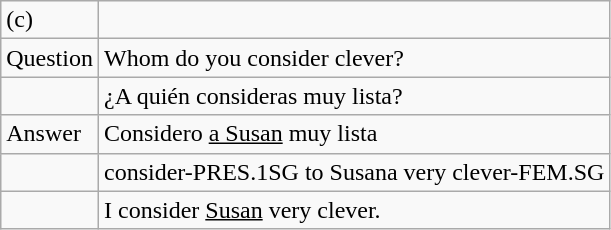<table class="wikitable">
<tr>
<td>(c)</td>
</tr>
<tr>
<td>Question</td>
<td>Whom do you consider clever?</td>
</tr>
<tr>
<td></td>
<td>¿A quién	consideras	muy lista?</td>
</tr>
<tr>
<td>Answer</td>
<td>Considero	     <u>a Susan</u>	  muy lista</td>
</tr>
<tr>
<td></td>
<td>consider-PRES.1SG	to Susana	very clever-FEM.SG</td>
</tr>
<tr>
<td></td>
<td>I consider <u>Susan</u> very clever.</td>
</tr>
</table>
